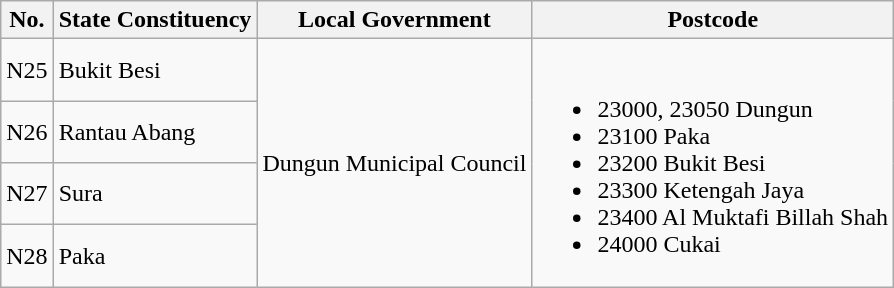<table class="wikitable">
<tr>
<th>No.</th>
<th>State Constituency</th>
<th>Local Government</th>
<th>Postcode</th>
</tr>
<tr>
<td>N25</td>
<td>Bukit Besi</td>
<td rowspan="4">Dungun Municipal Council</td>
<td rowspan="4"><br><ul><li>23000, 23050 Dungun</li><li>23100 Paka</li><li>23200 Bukit Besi</li><li>23300 Ketengah Jaya</li><li>23400 Al Muktafi Billah Shah</li><li>24000 Cukai</li></ul></td>
</tr>
<tr>
<td>N26</td>
<td>Rantau Abang</td>
</tr>
<tr>
<td>N27</td>
<td>Sura</td>
</tr>
<tr>
<td>N28</td>
<td>Paka</td>
</tr>
</table>
